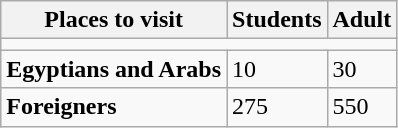<table class="wikitable">
<tr>
<th>Places to visit</th>
<th>Students</th>
<th>Adult</th>
</tr>
<tr>
<td colspan="4"><strong> </strong></td>
</tr>
<tr>
<td><strong>Egyptians and Arabs</strong></td>
<td>10</td>
<td>30</td>
</tr>
<tr>
<td><strong>Foreigners</strong></td>
<td>275</td>
<td>550</td>
</tr>
</table>
